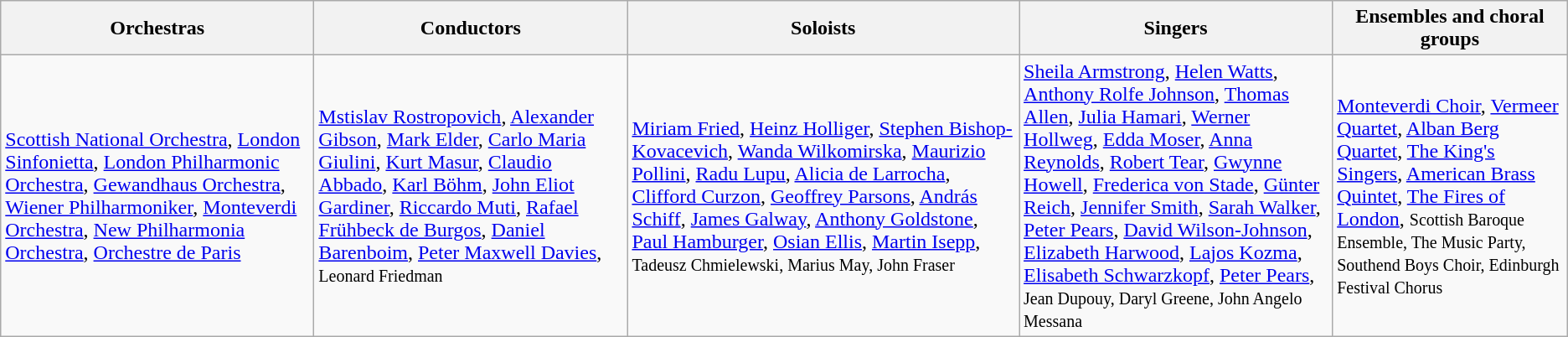<table class="wikitable toptextcells">
<tr class="hintergrundfarbe5">
<th style="width:20%;">Orchestras</th>
<th style="width:20%;">Conductors</th>
<th style="width:25%;">Soloists</th>
<th style="width:20%;">Singers</th>
<th style="width:15%;">Ensembles and choral groups</th>
</tr>
<tr>
<td><a href='#'>Scottish National Orchestra</a>, <a href='#'>London Sinfonietta</a>, <a href='#'>London Philharmonic Orchestra</a>, <a href='#'>Gewandhaus Orchestra</a>, <a href='#'>Wiener Philharmoniker</a>, <a href='#'>Monteverdi Orchestra</a>, <a href='#'>New Philharmonia Orchestra</a>, <a href='#'>Orchestre de Paris</a></td>
<td><a href='#'>Mstislav Rostropovich</a>, <a href='#'>Alexander Gibson</a>, <a href='#'>Mark Elder</a>, <a href='#'>Carlo Maria Giulini</a>, <a href='#'>Kurt Masur</a>, <a href='#'>Claudio Abbado</a>, <a href='#'>Karl Böhm</a>, <a href='#'>John Eliot Gardiner</a>, <a href='#'>Riccardo Muti</a>, <a href='#'>Rafael Frühbeck de Burgos</a>, <a href='#'>Daniel Barenboim</a>, <a href='#'>Peter Maxwell Davies</a>, <small>Leonard Friedman</small></td>
<td><a href='#'>Miriam Fried</a>, <a href='#'>Heinz Holliger</a>, <a href='#'>Stephen Bishop-Kovacevich</a>, <a href='#'>Wanda Wilkomirska</a>, <a href='#'>Maurizio Pollini</a>, <a href='#'>Radu Lupu</a>, <a href='#'>Alicia de Larrocha</a>, <a href='#'>Clifford Curzon</a>, <a href='#'>Geoffrey Parsons</a>, <a href='#'>András Schiff</a>, <a href='#'>James Galway</a>, <a href='#'>Anthony Goldstone</a>, <a href='#'>Paul Hamburger</a>, <a href='#'>Osian Ellis</a>, <a href='#'>Martin Isepp</a>, <small>Tadeusz Chmielewski, Marius May, John Fraser</small></td>
<td><a href='#'>Sheila Armstrong</a>, <a href='#'>Helen Watts</a>, <a href='#'>Anthony Rolfe Johnson</a>, <a href='#'>Thomas Allen</a>, <a href='#'>Julia Hamari</a>, <a href='#'>Werner Hollweg</a>, <a href='#'>Edda Moser</a>, <a href='#'>Anna Reynolds</a>, <a href='#'>Robert Tear</a>, <a href='#'>Gwynne Howell</a>, <a href='#'>Frederica von Stade</a>, <a href='#'>Günter Reich</a>, <a href='#'>Jennifer Smith</a>, <a href='#'>Sarah Walker</a>, <a href='#'>Peter Pears</a>, <a href='#'>David Wilson-Johnson</a>, <a href='#'>Elizabeth Harwood</a>, <a href='#'>Lajos Kozma</a>, <a href='#'>Elisabeth Schwarzkopf</a>, <a href='#'>Peter Pears</a>, <small>Jean Dupouy, Daryl Greene, John Angelo Messana</small></td>
<td><a href='#'>Monteverdi Choir</a>, <a href='#'>Vermeer Quartet</a>, <a href='#'>Alban Berg Quartet</a>, <a href='#'>The King's Singers</a>, <a href='#'>American Brass Quintet</a>, <a href='#'>The Fires of London</a>, <small>Scottish Baroque Ensemble, The Music Party, Southend Boys Choir, Edinburgh Festival Chorus</small></td>
</tr>
</table>
